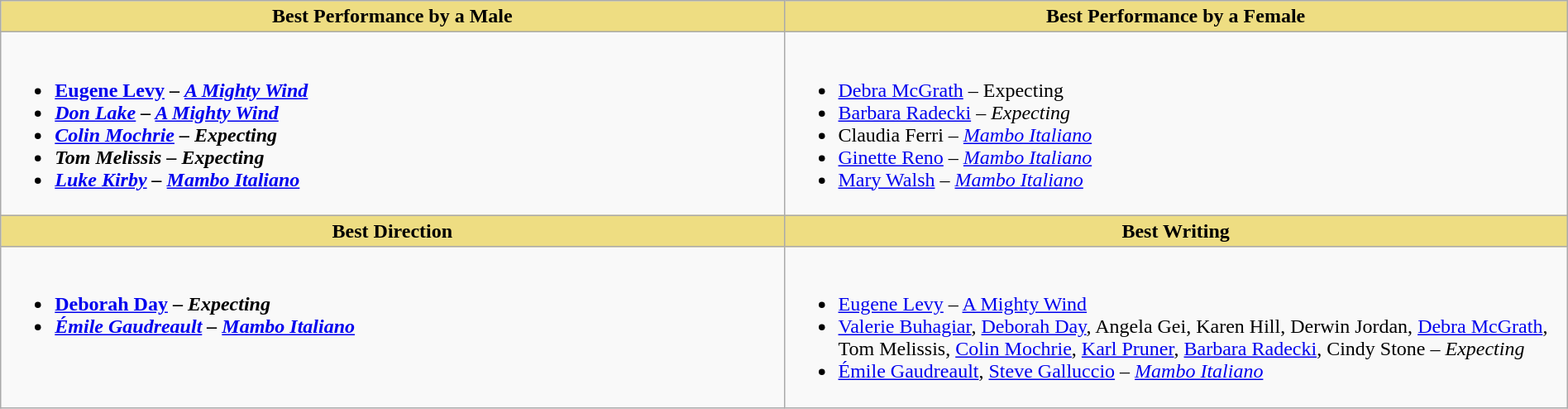<table class="wikitable" style="width:100%;">
<tr>
<th style="background:#EEDD82; width:50%">Best Performance by a Male</th>
<th style="background:#EEDD82; width:50%">Best Performance by a Female</th>
</tr>
<tr>
<td valign="top"><br><ul><li> <strong><a href='#'>Eugene Levy</a> – <em><a href='#'>A Mighty Wind</a><strong><em></li><li><a href='#'>Don Lake</a> – </em><a href='#'>A Mighty Wind</a><em></li><li><a href='#'>Colin Mochrie</a> – </em>Expecting<em></li><li>Tom Melissis – </em>Expecting<em></li><li><a href='#'>Luke Kirby</a> – </em><a href='#'>Mambo Italiano</a><em></li></ul></td>
<td valign="top"><br><ul><li> </strong><a href='#'>Debra McGrath</a> – </em>Expecting</em></strong></li><li><a href='#'>Barbara Radecki</a> – <em>Expecting</em></li><li>Claudia Ferri – <em><a href='#'>Mambo Italiano</a></em></li><li><a href='#'>Ginette Reno</a> – <em><a href='#'>Mambo Italiano</a></em></li><li><a href='#'>Mary Walsh</a> – <em><a href='#'>Mambo Italiano</a></em></li></ul></td>
</tr>
<tr>
<th style="background:#EEDD82; width:50%">Best Direction</th>
<th style="background:#EEDD82; width:50%">Best Writing</th>
</tr>
<tr>
<td valign="top"><br><ul><li> <strong><a href='#'>Deborah Day</a> – <em>Expecting<strong><em></li><li><a href='#'>Émile Gaudreault</a> – </em><a href='#'>Mambo Italiano</a><em></li></ul></td>
<td valign="top"><br><ul><li> </strong><a href='#'>Eugene Levy</a> – </em><a href='#'>A Mighty Wind</a></em></strong></li><li><a href='#'>Valerie Buhagiar</a>, <a href='#'>Deborah Day</a>, Angela Gei, Karen Hill, Derwin Jordan, <a href='#'>Debra McGrath</a>, Tom Melissis, <a href='#'>Colin Mochrie</a>, <a href='#'>Karl Pruner</a>, <a href='#'>Barbara Radecki</a>, Cindy Stone – <em>Expecting</em></li><li><a href='#'>Émile Gaudreault</a>, <a href='#'>Steve Galluccio</a> – <em><a href='#'>Mambo Italiano</a></em></li></ul></td>
</tr>
</table>
